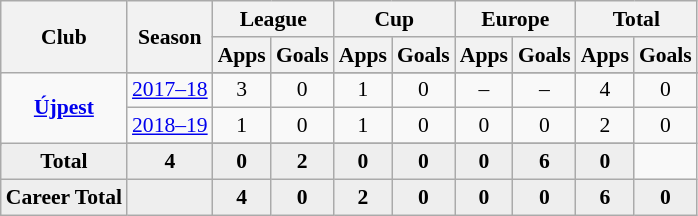<table class="wikitable" style="font-size:90%; text-align: center;">
<tr>
<th rowspan="2">Club</th>
<th rowspan="2">Season</th>
<th colspan="2">League</th>
<th colspan="2">Cup</th>
<th colspan="2">Europe</th>
<th colspan="2">Total</th>
</tr>
<tr>
<th>Apps</th>
<th>Goals</th>
<th>Apps</th>
<th>Goals</th>
<th>Apps</th>
<th>Goals</th>
<th>Apps</th>
<th>Goals</th>
</tr>
<tr ||-||-||-|->
<td rowspan="4" valign="center"><strong><a href='#'>Újpest</a></strong></td>
</tr>
<tr>
<td><a href='#'>2017–18</a></td>
<td>3</td>
<td>0</td>
<td>1</td>
<td>0</td>
<td>–</td>
<td>–</td>
<td>4</td>
<td>0</td>
</tr>
<tr>
<td><a href='#'>2018–19</a></td>
<td>1</td>
<td>0</td>
<td>1</td>
<td>0</td>
<td>0</td>
<td>0</td>
<td>2</td>
<td>0</td>
</tr>
<tr>
</tr>
<tr style="font-weight:bold; background-color:#eeeeee;">
<td>Total</td>
<td>4</td>
<td>0</td>
<td>2</td>
<td>0</td>
<td>0</td>
<td>0</td>
<td>6</td>
<td>0</td>
</tr>
<tr style="font-weight:bold; background-color:#eeeeee;">
<td rowspan="1" valign="top"><strong>Career Total</strong></td>
<td></td>
<td><strong>4</strong></td>
<td><strong>0</strong></td>
<td><strong>2</strong></td>
<td><strong>0</strong></td>
<td><strong>0</strong></td>
<td><strong>0</strong></td>
<td><strong>6</strong></td>
<td><strong>0</strong></td>
</tr>
</table>
